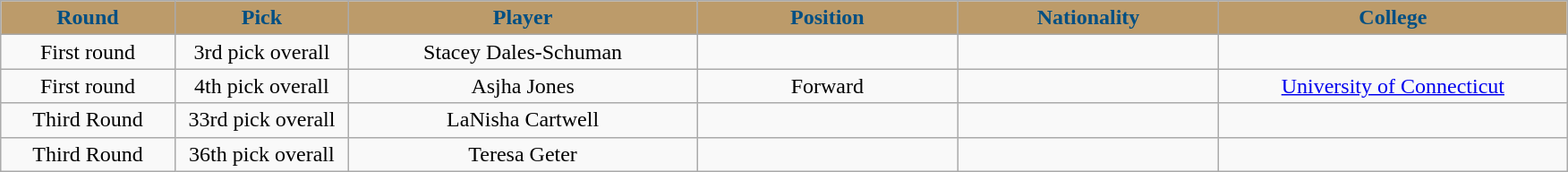<table class="wikitable sortable sortable">
<tr>
<th style="background:#bc9b6a; color:#004f83" width="10%">Round</th>
<th style="background:#bc9b6a; color:#004f83" width="10%">Pick</th>
<th style="background:#bc9b6a; color:#004f83" width="20%">Player</th>
<th style="background:#bc9b6a; color:#004f83" width="15%">Position</th>
<th style="background:#bc9b6a; color:#004f83" width="15%">Nationality</th>
<th style="background:#bc9b6a; color:#004f83" width="20%">College</th>
</tr>
<tr style="text-align: center">
<td>First round</td>
<td>3rd pick overall</td>
<td>Stacey Dales-Schuman</td>
<td></td>
<td></td>
<td></td>
</tr>
<tr style="text-align: center">
<td>First round</td>
<td>4th pick overall</td>
<td>Asjha Jones</td>
<td>Forward</td>
<td></td>
<td><a href='#'>University of Connecticut</a></td>
</tr>
<tr style="text-align: center">
<td>Third Round</td>
<td>33rd pick overall</td>
<td>LaNisha Cartwell</td>
<td></td>
<td></td>
<td></td>
</tr>
<tr style="text-align: center">
<td>Third Round</td>
<td>36th pick overall</td>
<td>Teresa Geter</td>
<td></td>
<td></td>
<td></td>
</tr>
</table>
